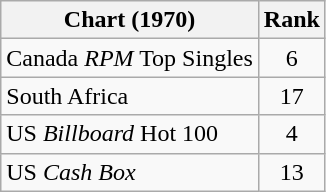<table class="wikitable sortable">
<tr>
<th align="left">Chart (1970)</th>
<th style="text-align:center;">Rank</th>
</tr>
<tr>
<td>Canada <em>RPM</em> Top Singles</td>
<td style="text-align:center;">6</td>
</tr>
<tr>
<td>South Africa</td>
<td align="center">17</td>
</tr>
<tr>
<td>US <em>Billboard</em> Hot 100</td>
<td style="text-align:center;">4</td>
</tr>
<tr>
<td>US <em>Cash Box</em></td>
<td style="text-align:center;">13</td>
</tr>
</table>
